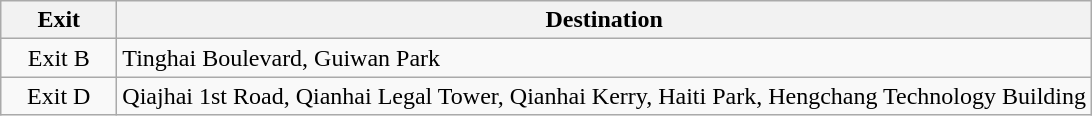<table class="wikitable">
<tr>
<th style="width:70px">Exit</th>
<th>Destination</th>
</tr>
<tr>
<td align="center">Exit B</td>
<td>Tinghai Boulevard, Guiwan Park</td>
</tr>
<tr>
<td align="center">Exit D</td>
<td>Qiajhai 1st Road, Qianhai Legal Tower, Qianhai Kerry, Haiti Park, Hengchang Technology Building</td>
</tr>
</table>
